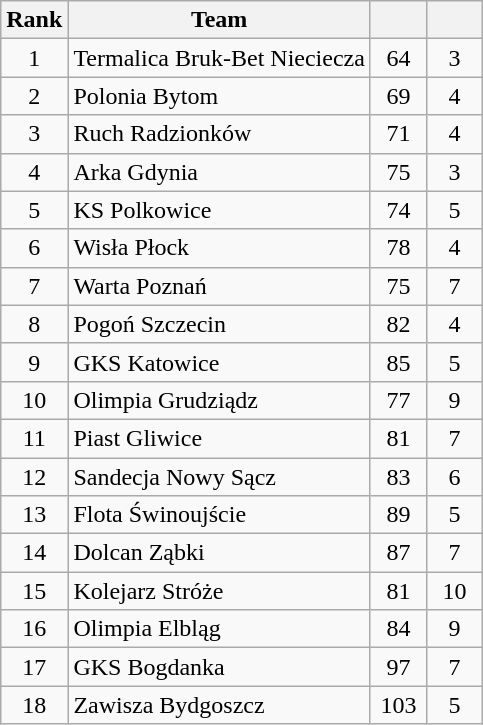<table class="wikitable sortable">
<tr>
<th>Rank</th>
<th>Team</th>
<th width=30></th>
<th width=30></th>
</tr>
<tr>
<td align=center>1</td>
<td>Termalica Bruk-Bet Nieciecza</td>
<td align=center>64</td>
<td align=center>3</td>
</tr>
<tr>
<td align=center>2</td>
<td>Polonia Bytom</td>
<td align=center>69</td>
<td align=center>4</td>
</tr>
<tr>
<td align=center>3</td>
<td>Ruch Radzionków</td>
<td align=center>71</td>
<td align=center>4</td>
</tr>
<tr>
<td align=center>4</td>
<td>Arka Gdynia</td>
<td align=center>75</td>
<td align=center>3</td>
</tr>
<tr>
<td align=center>5</td>
<td>KS Polkowice</td>
<td align=center>74</td>
<td align=center>5</td>
</tr>
<tr>
<td align=center>6</td>
<td>Wisła Płock</td>
<td align=center>78</td>
<td align=center>4</td>
</tr>
<tr>
<td align=center>7</td>
<td>Warta Poznań</td>
<td align=center>75</td>
<td align=center>7</td>
</tr>
<tr>
<td align=center>8</td>
<td>Pogoń Szczecin</td>
<td align=center>82</td>
<td align=center>4</td>
</tr>
<tr>
<td align=center>9</td>
<td>GKS Katowice</td>
<td align=center>85</td>
<td align=center>5</td>
</tr>
<tr>
<td align=center>10</td>
<td>Olimpia Grudziądz</td>
<td align=center>77</td>
<td align=center>9</td>
</tr>
<tr>
<td align=center>11</td>
<td>Piast Gliwice</td>
<td align=center>81</td>
<td align=center>7</td>
</tr>
<tr>
<td align=center>12</td>
<td>Sandecja Nowy Sącz</td>
<td align=center>83</td>
<td align=center>6</td>
</tr>
<tr>
<td align=center>13</td>
<td>Flota Świnoujście</td>
<td align=center>89</td>
<td align=center>5</td>
</tr>
<tr>
<td align=center>14</td>
<td>Dolcan Ząbki</td>
<td align=center>87</td>
<td align=center>7</td>
</tr>
<tr>
<td align=center>15</td>
<td>Kolejarz Stróże</td>
<td align=center>81</td>
<td align=center>10</td>
</tr>
<tr>
<td align=center>16</td>
<td>Olimpia Elbląg</td>
<td align=center>84</td>
<td align=center>9</td>
</tr>
<tr>
<td align=center>17</td>
<td>GKS Bogdanka</td>
<td align=center>97</td>
<td align=center>7</td>
</tr>
<tr>
<td align=center>18</td>
<td>Zawisza Bydgoszcz</td>
<td align=center>103</td>
<td align=center>5</td>
</tr>
</table>
